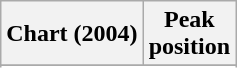<table class="wikitable sortable plainrowheaders" style="text-align:center">
<tr>
<th scope="col">Chart (2004)</th>
<th scope="col">Peak<br>position</th>
</tr>
<tr>
</tr>
<tr>
</tr>
<tr>
</tr>
</table>
